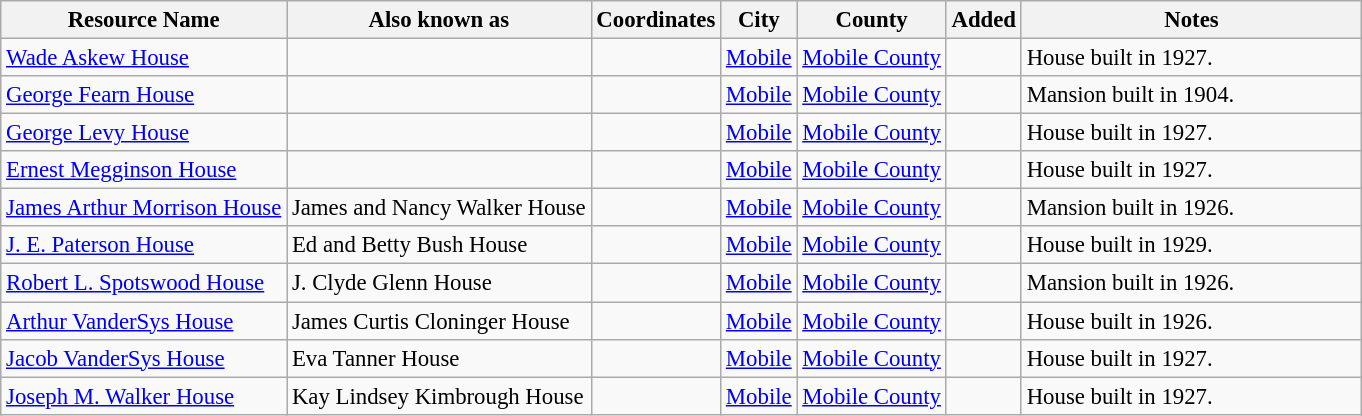<table class="wikitable" style="font-size: 95%;">
<tr>
<th>Resource Name</th>
<th>Also known as</th>
<th>Coordinates</th>
<th>City</th>
<th>County</th>
<th>Added</th>
<th width = 25%>Notes</th>
</tr>
<tr>
<td><a href='#'>Wade Askew House</a></td>
<td></td>
<td><small></small></td>
<td><a href='#'>Mobile</a></td>
<td><a href='#'>Mobile County</a></td>
<td></td>
<td>House built in 1927.</td>
</tr>
<tr>
<td><a href='#'>George Fearn House</a></td>
<td></td>
<td><small></small></td>
<td><a href='#'>Mobile</a></td>
<td><a href='#'>Mobile County</a></td>
<td></td>
<td>Mansion built in 1904.</td>
</tr>
<tr>
<td><a href='#'>George Levy House</a></td>
<td></td>
<td><small></small></td>
<td><a href='#'>Mobile</a></td>
<td><a href='#'>Mobile County</a></td>
<td></td>
<td>House built in 1927.</td>
</tr>
<tr>
<td><a href='#'>Ernest Megginson House</a></td>
<td></td>
<td><small></small></td>
<td><a href='#'>Mobile</a></td>
<td><a href='#'>Mobile County</a></td>
<td></td>
<td>House built in 1927.</td>
</tr>
<tr>
<td><a href='#'>James Arthur Morrison House</a></td>
<td>James and Nancy Walker House</td>
<td><small></small></td>
<td><a href='#'>Mobile</a></td>
<td><a href='#'>Mobile County</a></td>
<td></td>
<td>Mansion built in 1926.</td>
</tr>
<tr>
<td><a href='#'>J. E. Paterson House</a></td>
<td>Ed and Betty Bush House</td>
<td><small></small></td>
<td><a href='#'>Mobile</a></td>
<td><a href='#'>Mobile County</a></td>
<td></td>
<td>House built in 1929.</td>
</tr>
<tr>
<td><a href='#'>Robert L. Spotswood House</a></td>
<td>J. Clyde Glenn House</td>
<td><small></small></td>
<td><a href='#'>Mobile</a></td>
<td><a href='#'>Mobile County</a></td>
<td></td>
<td>Mansion built in 1926.</td>
</tr>
<tr>
<td><a href='#'>Arthur VanderSys House</a></td>
<td>James Curtis Cloninger House</td>
<td><small></small></td>
<td><a href='#'>Mobile</a></td>
<td><a href='#'>Mobile County</a></td>
<td></td>
<td>House built in 1926.</td>
</tr>
<tr>
<td><a href='#'>Jacob VanderSys House</a></td>
<td>Eva Tanner House</td>
<td><small></small></td>
<td><a href='#'>Mobile</a></td>
<td><a href='#'>Mobile County</a></td>
<td></td>
<td>House built in 1927.</td>
</tr>
<tr>
<td><a href='#'>Joseph M. Walker House</a></td>
<td>Kay Lindsey Kimbrough House</td>
<td><small></small></td>
<td><a href='#'>Mobile</a></td>
<td><a href='#'>Mobile County</a></td>
<td></td>
<td>House built in 1927.</td>
</tr>
</table>
